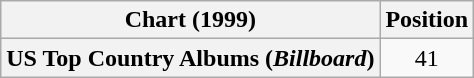<table class="wikitable plainrowheaders" style="text-align:center">
<tr>
<th scope="col">Chart (1999)</th>
<th scope="col">Position</th>
</tr>
<tr>
<th scope="row">US Top Country Albums (<em>Billboard</em>)</th>
<td>41</td>
</tr>
</table>
